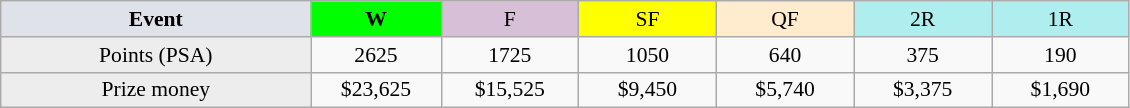<table class=wikitable style=font-size:90%;text-align:center>
<tr>
<td width=200 colspan=1 bgcolor=#dfe2e9><strong>Event</strong></td>
<td width=80 bgcolor=lime><strong>W</strong></td>
<td width=85 bgcolor=#D8BFD8>F</td>
<td width=85 bgcolor=#FFFF00>SF</td>
<td width=85 bgcolor=#ffebcd>QF</td>
<td width=85 bgcolor=#afeeee>2R</td>
<td width=85 bgcolor=#afeeee>1R</td>
</tr>
<tr>
<td bgcolor=#EDEDED>Points (PSA)</td>
<td>2625</td>
<td>1725</td>
<td>1050</td>
<td>640</td>
<td>375</td>
<td>190</td>
</tr>
<tr>
<td bgcolor=#EDEDED>Prize money</td>
<td>$23,625</td>
<td>$15,525</td>
<td>$9,450</td>
<td>$5,740</td>
<td>$3,375</td>
<td>$1,690</td>
</tr>
</table>
